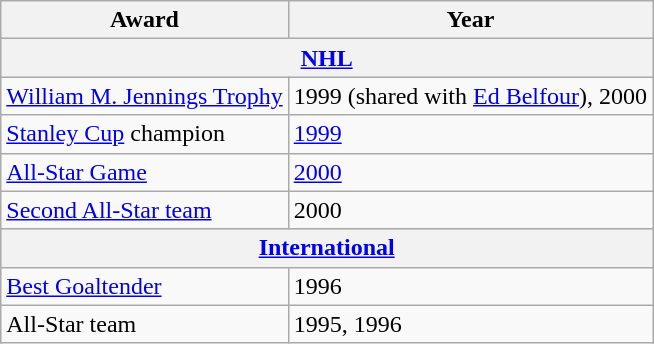<table class="wikitable">
<tr>
<th>Award</th>
<th>Year</th>
</tr>
<tr ALIGN="center" bgcolor="#e0e0e0">
<th colspan="3"><a href='#'>NHL</a></th>
</tr>
<tr>
<td><a href='#'>William M. Jennings Trophy</a></td>
<td>1999 (shared with <a href='#'>Ed Belfour</a>), 2000</td>
</tr>
<tr>
<td><a href='#'>Stanley Cup</a> champion</td>
<td><a href='#'>1999</a></td>
</tr>
<tr>
<td><a href='#'>All-Star Game</a></td>
<td><a href='#'>2000</a></td>
</tr>
<tr>
<td><a href='#'>Second All-Star team</a></td>
<td>2000</td>
</tr>
<tr ALIGN="center" bgcolor="#e0e0e0">
<th colspan="3"><a href='#'>International</a></th>
</tr>
<tr>
<td><a href='#'>Best Goaltender</a></td>
<td>1996</td>
</tr>
<tr>
<td>All-Star team</td>
<td>1995, 1996</td>
</tr>
</table>
